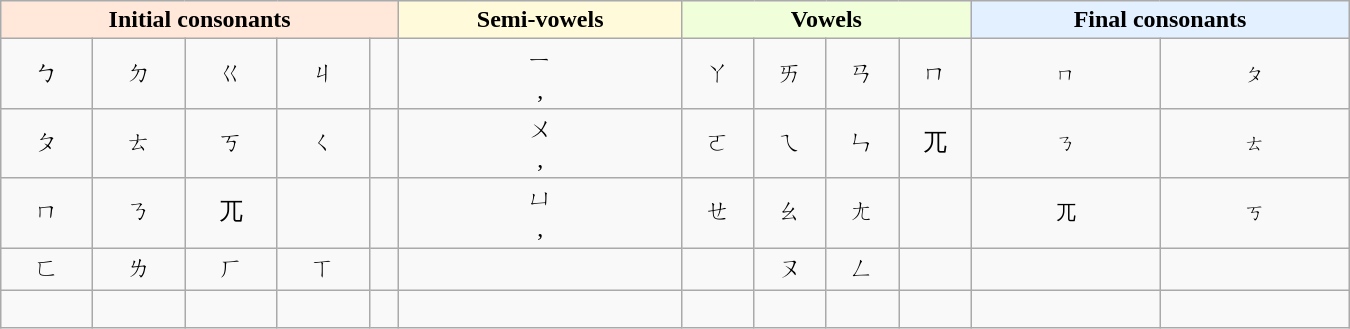<table class=wikitable style="text-align:center;" width=900>
<tr>
<th colspan=5 style="background: #FFE8D9">Initial consonants</th>
<th style="background: #FFFAD9">Semi-vowels</th>
<th colspan=4 style="background: #F0FFD9">Vowels</th>
<th colspan=2 style="background: #E2F0FF">Final consonants</th>
</tr>
<tr>
<td>ㄅ<br></td>
<td>ㄉ<br></td>
<td>ㄍ<br></td>
<td>ㄐ<br></td>
<td><br></td>
<td>ㄧ<br>, </td>
<td>ㄚ<br></td>
<td>ㄞ<br></td>
<td>ㄢ<br></td>
<td>ㄇ<br></td>
<td><small>ㄇ</small><br></td>
<td><small>ㄆ</small><br></td>
</tr>
<tr>
<td>ㄆ<br></td>
<td>ㄊ<br></td>
<td>ㄎ<br></td>
<td>ㄑ<br></td>
<td><br></td>
<td>ㄨ<br>, </td>
<td>ㄛ<br></td>
<td>ㄟ<br></td>
<td>ㄣ<br></td>
<td>ㄫ<br></td>
<td><small>ㄋ</small><br></td>
<td><small>ㄊ</small><br></td>
</tr>
<tr>
<td>ㄇ<br></td>
<td>ㄋ<br></td>
<td>ㄫ<br></td>
<td></td>
<td></td>
<td>ㄩ<br>, </td>
<td>ㄝ<br></td>
<td>ㄠ<br></td>
<td>ㄤ<br></td>
<td></td>
<td><small>ㄫ</small><br></td>
<td><small>ㄎ</small><br></td>
</tr>
<tr>
<td>ㄈ<br></td>
<td>ㄌ<br></td>
<td>ㄏ<br></td>
<td>ㄒ<br></td>
<td></td>
<td></td>
<td><br></td>
<td>ㄡ<br></td>
<td>ㄥ<br></td>
<td></td>
<td></td>
<td></td>
</tr>
<tr>
<td></td>
<td></td>
<td></td>
<td></td>
<td></td>
<td></td>
<td><br></td>
<td></td>
<td></td>
<td></td>
<td></td>
<td></td>
</tr>
</table>
